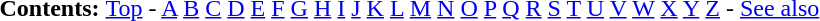<table id="toc" border="0">
<tr>
<th>Contents:</th>
<td><a href='#'>Top</a> -  <a href='#'>A</a> <a href='#'>B</a> <a href='#'>C</a> <a href='#'>D</a> <a href='#'>E</a> <a href='#'>F</a> <a href='#'>G</a> <a href='#'>H</a> <a href='#'>I</a> <a href='#'>J</a> <a href='#'>K</a> <a href='#'>L</a> <a href='#'>M</a> <a href='#'>N</a> <a href='#'>O</a> <a href='#'>P</a> <a href='#'>Q</a> <a href='#'>R</a> <a href='#'>S</a> <a href='#'>T</a> <a href='#'>U</a> <a href='#'>V</a> <a href='#'>W</a> <a href='#'>X</a> <a href='#'>Y</a> <a href='#'>Z</a> - <a href='#'>See also</a> </td>
</tr>
</table>
